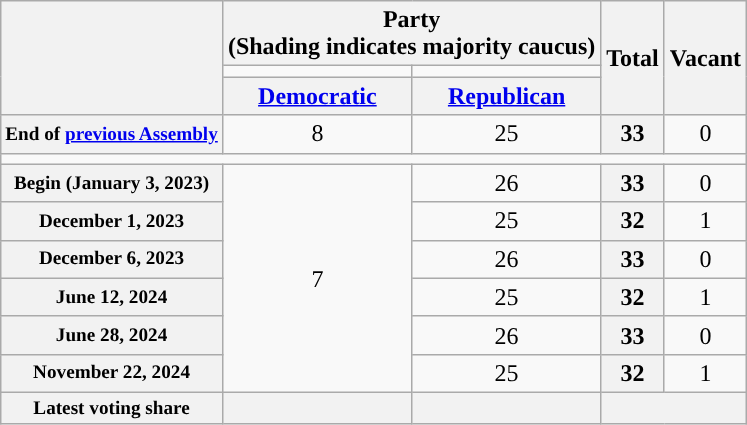<table class="wikitable" style="text-align:center">
<tr>
<th rowspan="3"></th>
<th colspan="2">Party<div>(Shading indicates majority caucus)</div></th>
<th rowspan="3">Total</th>
<th rowspan="3">Vacant</th>
</tr>
<tr style="height:5px">
<td style="background-color:"></td>
<td style="background-color:"></td>
</tr>
<tr>
<th><a href='#'>Democratic</a></th>
<th><a href='#'>Republican</a></th>
</tr>
<tr>
<th nowrap="" style="font-size:80%">End of <a href='#'>previous Assembly</a></th>
<td>8</td>
<td>25</td>
<th>33</th>
<td>0</td>
</tr>
<tr>
<td colspan="5"></td>
</tr>
<tr>
<th nowrap="" style="font-size:80%">Begin (January 3, 2023)</th>
<td rowspan="6">7</td>
<td>26</td>
<th>33</th>
<td>0</td>
</tr>
<tr>
<th nowrap="" style="font-size:80%">December 1, 2023</th>
<td>25</td>
<th>32</th>
<td>1</td>
</tr>
<tr>
<th nowrap="" style="font-size:80%">December 6, 2023</th>
<td>26</td>
<th>33</th>
<td>0</td>
</tr>
<tr>
<th nowrap="" style="font-size:80%">June 12, 2024</th>
<td>25</td>
<th>32</th>
<td>1</td>
</tr>
<tr>
<th nowrap="" style="font-size:80%">June 28, 2024</th>
<td>26</td>
<th>33</th>
<td>0</td>
</tr>
<tr>
<th nowrap="" style="font-size:80%">November 22, 2024</th>
<td>25</td>
<th>32</th>
<td>1</td>
</tr>
<tr>
<th nowrap="" style="font-size:80%">Latest voting share</th>
<th></th>
<th></th>
<th colspan="2"></th>
</tr>
</table>
